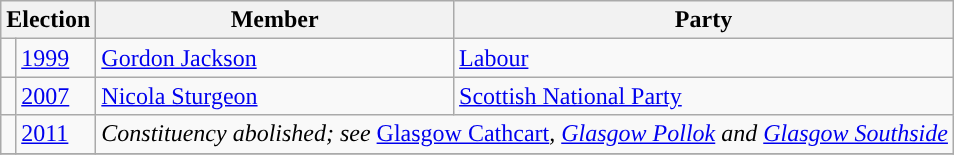<table class="wikitable">
<tr>
<th colspan="2">Election</th>
<th>Member</th>
<th>Party</th>
</tr>
<tr>
<td style="background-color: "></td>
<td><a href='#'>1999</a></td>
<td><a href='#'>Gordon Jackson</a></td>
<td><a href='#'>Labour</a></td>
</tr>
<tr>
<td style="background-color: "></td>
<td><a href='#'>2007</a></td>
<td><a href='#'>Nicola Sturgeon</a></td>
<td><a href='#'>Scottish National Party</a></td>
</tr>
<tr>
<td></td>
<td><a href='#'>2011</a></td>
<td colspan="3"><em>Constituency abolished; see </em><a href='#'>Glasgow Cathcart</a><em>, <a href='#'>Glasgow Pollok</a> and <a href='#'>Glasgow Southside</a></em></td>
</tr>
<tr>
</tr>
</table>
